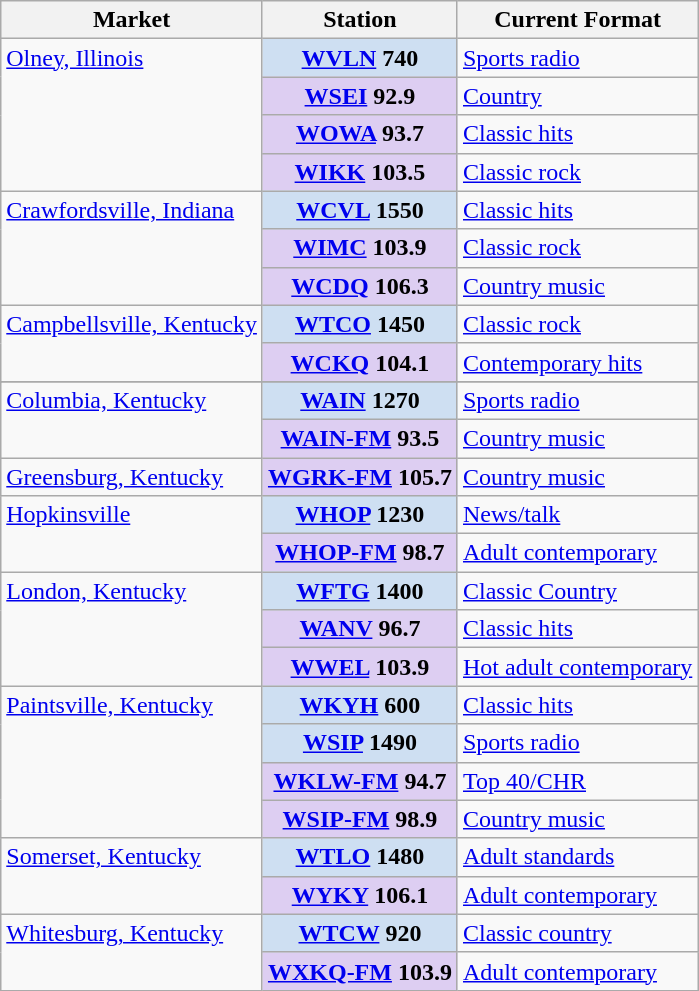<table class="wikitable">
<tr>
<th>Market</th>
<th>Station</th>
<th>Current Format</th>
</tr>
<tr style="vertical-align: top; text-align: left;">
<td rowspan="4"><a href='#'>Olney, Illinois</a></td>
<th style="background: #cedff2;"><a href='#'>WVLN</a> 740</th>
<td><a href='#'>Sports radio</a></td>
</tr>
<tr style="vertical-align: top; text-align: left;">
<th style="background: #ddcef2;"><a href='#'>WSEI</a> 92.9</th>
<td><a href='#'>Country</a></td>
</tr>
<tr style="vertical-align: top; text-align: left;">
<th style="background: #ddcef2;"><a href='#'>WOWA</a> 93.7</th>
<td><a href='#'>Classic hits</a></td>
</tr>
<tr style="vertical-align: top; text-align: left;">
<th style="background: #ddcef2;"><a href='#'>WIKK</a> 103.5</th>
<td><a href='#'>Classic rock</a></td>
</tr>
<tr style="vertical-align: top; text-align: left;">
<td rowspan="3"><a href='#'>Crawfordsville, Indiana</a></td>
<th style="background: #cedff2;"><a href='#'>WCVL</a> 1550</th>
<td><a href='#'>Classic hits</a></td>
</tr>
<tr style="vertical-align: top; text-align: left;">
<th style="background: #ddcef2;"><a href='#'>WIMC</a> 103.9</th>
<td><a href='#'>Classic rock</a></td>
</tr>
<tr style="vertical-align: top; text-align: left;">
<th style="background: #ddcef2;"><a href='#'>WCDQ</a> 106.3</th>
<td><a href='#'>Country music</a></td>
</tr>
<tr style="vertical-align: top; text-align: left;">
<td rowspan="2"><a href='#'>Campbellsville, Kentucky</a></td>
<th style="background: #cedff2;"><a href='#'>WTCO</a> 1450</th>
<td><a href='#'>Classic rock</a></td>
</tr>
<tr style="vertical-align: top; text-align: left;">
<th style="background: #ddcef2;"><a href='#'>WCKQ</a> 104.1</th>
<td><a href='#'>Contemporary hits</a></td>
</tr>
<tr style="vertical-align: top; text-align: left;">
</tr>
<tr style="vertical-align: top; text-align: left;">
<td rowspan="2"><a href='#'>Columbia, Kentucky</a></td>
<th style="background: #cedff2;"><a href='#'>WAIN</a> 1270</th>
<td><a href='#'>Sports radio</a></td>
</tr>
<tr style="vertical-align: top; text-align: left;">
<th style="background: #ddcef2;"><a href='#'>WAIN-FM</a> 93.5</th>
<td><a href='#'>Country music</a></td>
</tr>
<tr style="vertical-align: top; text-align: left;">
<td><a href='#'>Greensburg, Kentucky</a></td>
<th style="background: #ddcef2;"><a href='#'>WGRK-FM</a> 105.7</th>
<td><a href='#'>Country music</a></td>
</tr>
<tr style="vertical-align: top; text-align: left;">
<td rowspan="2"><a href='#'>Hopkinsville</a></td>
<th style="background: #cedff2;"><a href='#'>WHOP</a> 1230</th>
<td><a href='#'>News/talk</a></td>
</tr>
<tr style="vertical-align: top; text-align: left;">
<th style="background: #ddcef2;"><a href='#'>WHOP-FM</a> 98.7</th>
<td><a href='#'>Adult contemporary</a></td>
</tr>
<tr style="vertical-align: top; text-align: left;">
<td rowspan="3"><a href='#'>London, Kentucky</a></td>
<th style="background: #cedff2;"><a href='#'>WFTG</a> 1400</th>
<td><a href='#'>Classic Country</a></td>
</tr>
<tr style="vertical-align: top; text-align: left;">
<th style="background: #ddcef2;"><a href='#'>WANV</a> 96.7</th>
<td><a href='#'>Classic hits</a></td>
</tr>
<tr style="vertical-align: top; text-align: left;">
<th style="background: #ddcef2;"><a href='#'>WWEL</a> 103.9</th>
<td><a href='#'>Hot adult contemporary</a></td>
</tr>
<tr style="vertical-align: top; text-align: left;">
<td rowspan="4"><a href='#'>Paintsville, Kentucky</a></td>
<th style="background: #cedff2;"><a href='#'>WKYH</a> 600</th>
<td><a href='#'>Classic hits</a></td>
</tr>
<tr style="vertical-align: top; text-align: left;">
<th style="background: #cedff2;"><a href='#'>WSIP</a> 1490</th>
<td><a href='#'>Sports radio</a></td>
</tr>
<tr style="vertical-align: top; text-align: left;">
<th style="background: #ddcef2;"><a href='#'>WKLW-FM</a> 94.7</th>
<td><a href='#'>Top 40/CHR</a></td>
</tr>
<tr style="vertical-align: top; text-align: left;">
<th style="background: #ddcef2;"><a href='#'>WSIP-FM</a> 98.9</th>
<td><a href='#'>Country music</a></td>
</tr>
<tr style="vertical-align: top; text-align: left;">
<td rowspan="2"><a href='#'>Somerset, Kentucky</a></td>
<th style="background: #cedff2;"><a href='#'>WTLO</a> 1480</th>
<td><a href='#'>Adult standards</a></td>
</tr>
<tr style="vertical-align: top; text-align: left;">
<th style="background: #ddcef2;"><a href='#'>WYKY</a> 106.1</th>
<td><a href='#'>Adult contemporary</a></td>
</tr>
<tr style="vertical-align: top; text-align: left;">
<td rowspan="2"><a href='#'>Whitesburg, Kentucky</a></td>
<th style="background: #cedff2;"><a href='#'>WTCW</a> 920</th>
<td><a href='#'>Classic country</a></td>
</tr>
<tr style="vertical-align: top; text-align: left;">
<th style="background: #ddcef2;"><a href='#'>WXKQ-FM</a> 103.9</th>
<td><a href='#'>Adult contemporary</a></td>
</tr>
</table>
